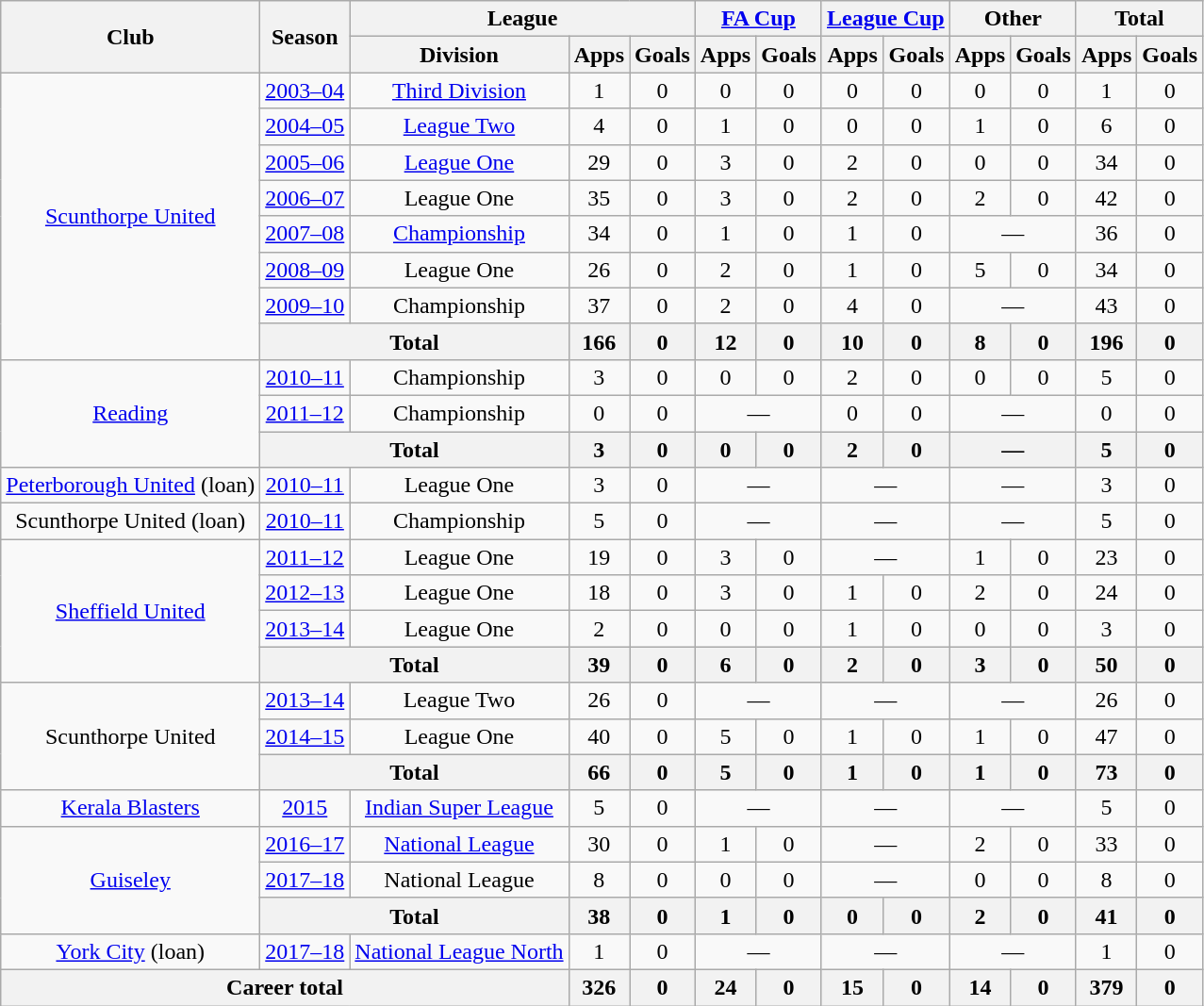<table class=wikitable style="text-align: center">
<tr>
<th rowspan=2>Club</th>
<th rowspan=2>Season</th>
<th colspan=3>League</th>
<th colspan=2><a href='#'>FA Cup</a></th>
<th colspan=2><a href='#'>League Cup</a></th>
<th colspan=2>Other</th>
<th colspan=2>Total</th>
</tr>
<tr>
<th>Division</th>
<th>Apps</th>
<th>Goals</th>
<th>Apps</th>
<th>Goals</th>
<th>Apps</th>
<th>Goals</th>
<th>Apps</th>
<th>Goals</th>
<th>Apps</th>
<th>Goals</th>
</tr>
<tr>
<td rowspan=8><a href='#'>Scunthorpe United</a></td>
<td><a href='#'>2003–04</a></td>
<td><a href='#'>Third Division</a></td>
<td>1</td>
<td>0</td>
<td>0</td>
<td>0</td>
<td>0</td>
<td>0</td>
<td>0</td>
<td>0</td>
<td>1</td>
<td>0</td>
</tr>
<tr>
<td><a href='#'>2004–05</a></td>
<td><a href='#'>League Two</a></td>
<td>4</td>
<td>0</td>
<td>1</td>
<td>0</td>
<td>0</td>
<td>0</td>
<td>1</td>
<td>0</td>
<td>6</td>
<td>0</td>
</tr>
<tr>
<td><a href='#'>2005–06</a></td>
<td><a href='#'>League One</a></td>
<td>29</td>
<td>0</td>
<td>3</td>
<td>0</td>
<td>2</td>
<td>0</td>
<td>0</td>
<td>0</td>
<td>34</td>
<td>0</td>
</tr>
<tr>
<td><a href='#'>2006–07</a></td>
<td>League One</td>
<td>35</td>
<td>0</td>
<td>3</td>
<td>0</td>
<td>2</td>
<td>0</td>
<td>2</td>
<td>0</td>
<td>42</td>
<td>0</td>
</tr>
<tr>
<td><a href='#'>2007–08</a></td>
<td><a href='#'>Championship</a></td>
<td>34</td>
<td>0</td>
<td>1</td>
<td>0</td>
<td>1</td>
<td>0</td>
<td colspan=2>—</td>
<td>36</td>
<td>0</td>
</tr>
<tr>
<td><a href='#'>2008–09</a></td>
<td>League One</td>
<td>26</td>
<td>0</td>
<td>2</td>
<td>0</td>
<td>1</td>
<td>0</td>
<td>5</td>
<td>0</td>
<td>34</td>
<td>0</td>
</tr>
<tr>
<td><a href='#'>2009–10</a></td>
<td>Championship</td>
<td>37</td>
<td>0</td>
<td>2</td>
<td>0</td>
<td>4</td>
<td>0</td>
<td colspan=2>—</td>
<td>43</td>
<td>0</td>
</tr>
<tr>
<th colspan=2>Total</th>
<th>166</th>
<th>0</th>
<th>12</th>
<th>0</th>
<th>10</th>
<th>0</th>
<th>8</th>
<th>0</th>
<th>196</th>
<th>0</th>
</tr>
<tr>
<td rowspan=3><a href='#'>Reading</a></td>
<td><a href='#'>2010–11</a></td>
<td>Championship</td>
<td>3</td>
<td>0</td>
<td>0</td>
<td>0</td>
<td>2</td>
<td>0</td>
<td>0</td>
<td>0</td>
<td>5</td>
<td>0</td>
</tr>
<tr>
<td><a href='#'>2011–12</a></td>
<td>Championship</td>
<td>0</td>
<td>0</td>
<td colspan=2>—</td>
<td>0</td>
<td>0</td>
<td colspan=2>—</td>
<td>0</td>
<td>0</td>
</tr>
<tr>
<th colspan=2>Total</th>
<th>3</th>
<th>0</th>
<th>0</th>
<th>0</th>
<th>2</th>
<th>0</th>
<th colspan=2>—</th>
<th>5</th>
<th>0</th>
</tr>
<tr>
<td><a href='#'>Peterborough United</a> (loan)</td>
<td><a href='#'>2010–11</a></td>
<td>League One</td>
<td>3</td>
<td>0</td>
<td colspan=2>—</td>
<td colspan=2>—</td>
<td colspan=2>—</td>
<td>3</td>
<td>0</td>
</tr>
<tr>
<td>Scunthorpe United (loan)</td>
<td><a href='#'>2010–11</a></td>
<td>Championship</td>
<td>5</td>
<td>0</td>
<td colspan=2>—</td>
<td colspan=2>—</td>
<td colspan=2>—</td>
<td>5</td>
<td>0</td>
</tr>
<tr>
<td rowspan=4><a href='#'>Sheffield United</a></td>
<td><a href='#'>2011–12</a></td>
<td>League One</td>
<td>19</td>
<td>0</td>
<td>3</td>
<td>0</td>
<td colspan=2>—</td>
<td>1</td>
<td>0</td>
<td>23</td>
<td>0</td>
</tr>
<tr>
<td><a href='#'>2012–13</a></td>
<td>League One</td>
<td>18</td>
<td>0</td>
<td>3</td>
<td>0</td>
<td>1</td>
<td>0</td>
<td>2</td>
<td>0</td>
<td>24</td>
<td>0</td>
</tr>
<tr>
<td><a href='#'>2013–14</a></td>
<td>League One</td>
<td>2</td>
<td>0</td>
<td>0</td>
<td>0</td>
<td>1</td>
<td>0</td>
<td>0</td>
<td>0</td>
<td>3</td>
<td>0</td>
</tr>
<tr>
<th colspan=2>Total</th>
<th>39</th>
<th>0</th>
<th>6</th>
<th>0</th>
<th>2</th>
<th>0</th>
<th>3</th>
<th>0</th>
<th>50</th>
<th>0</th>
</tr>
<tr>
<td rowspan=3>Scunthorpe United</td>
<td><a href='#'>2013–14</a></td>
<td>League Two</td>
<td>26</td>
<td>0</td>
<td colspan=2>—</td>
<td colspan=2>—</td>
<td colspan=2>—</td>
<td>26</td>
<td>0</td>
</tr>
<tr>
<td><a href='#'>2014–15</a></td>
<td>League One</td>
<td>40</td>
<td>0</td>
<td>5</td>
<td>0</td>
<td>1</td>
<td>0</td>
<td>1</td>
<td>0</td>
<td>47</td>
<td>0</td>
</tr>
<tr>
<th colspan=2>Total</th>
<th>66</th>
<th>0</th>
<th>5</th>
<th>0</th>
<th>1</th>
<th>0</th>
<th>1</th>
<th>0</th>
<th>73</th>
<th>0</th>
</tr>
<tr>
<td><a href='#'>Kerala Blasters</a></td>
<td><a href='#'>2015</a></td>
<td><a href='#'>Indian Super League</a></td>
<td>5</td>
<td>0</td>
<td colspan=2>—</td>
<td colspan=2>—</td>
<td colspan=2>—</td>
<td>5</td>
<td>0</td>
</tr>
<tr>
<td rowspan=3><a href='#'>Guiseley</a></td>
<td><a href='#'>2016–17</a></td>
<td><a href='#'>National League</a></td>
<td>30</td>
<td>0</td>
<td>1</td>
<td>0</td>
<td colspan=2>—</td>
<td>2</td>
<td>0</td>
<td>33</td>
<td>0</td>
</tr>
<tr>
<td><a href='#'>2017–18</a></td>
<td>National League</td>
<td>8</td>
<td>0</td>
<td>0</td>
<td>0</td>
<td colspan=2>—</td>
<td>0</td>
<td>0</td>
<td>8</td>
<td>0</td>
</tr>
<tr>
<th colspan=2>Total</th>
<th>38</th>
<th>0</th>
<th>1</th>
<th>0</th>
<th>0</th>
<th>0</th>
<th>2</th>
<th>0</th>
<th>41</th>
<th>0</th>
</tr>
<tr>
<td><a href='#'>York City</a> (loan)</td>
<td><a href='#'>2017–18</a></td>
<td><a href='#'>National League North</a></td>
<td>1</td>
<td>0</td>
<td colspan=2>—</td>
<td colspan=2>—</td>
<td colspan=2>—</td>
<td>1</td>
<td>0</td>
</tr>
<tr>
<th colspan=3>Career total</th>
<th>326</th>
<th>0</th>
<th>24</th>
<th>0</th>
<th>15</th>
<th>0</th>
<th>14</th>
<th>0</th>
<th>379</th>
<th>0</th>
</tr>
</table>
